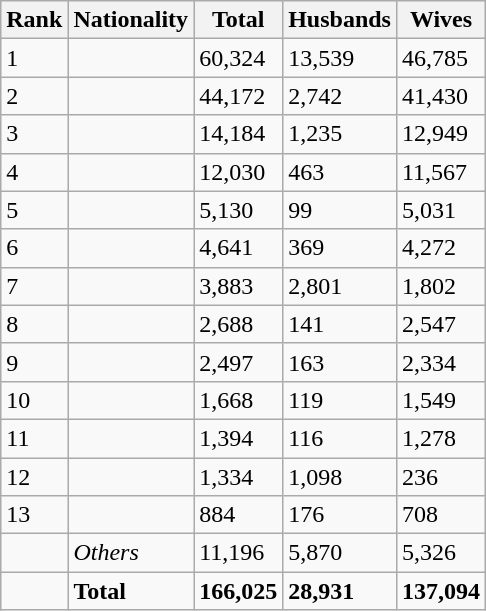<table class="wikitable sortable">
<tr>
<th>Rank</th>
<th>Nationality</th>
<th>Total</th>
<th>Husbands</th>
<th>Wives</th>
</tr>
<tr>
<td>1</td>
<td></td>
<td>60,324</td>
<td>13,539</td>
<td>46,785</td>
</tr>
<tr>
<td>2</td>
<td></td>
<td>44,172</td>
<td>2,742</td>
<td>41,430</td>
</tr>
<tr>
<td>3</td>
<td></td>
<td>14,184</td>
<td>1,235</td>
<td>12,949</td>
</tr>
<tr>
<td>4</td>
<td></td>
<td>12,030</td>
<td>463</td>
<td>11,567</td>
</tr>
<tr>
<td>5</td>
<td></td>
<td>5,130</td>
<td>99</td>
<td>5,031</td>
</tr>
<tr>
<td>6</td>
<td></td>
<td>4,641</td>
<td>369</td>
<td>4,272</td>
</tr>
<tr>
<td>7</td>
<td></td>
<td>3,883</td>
<td>2,801</td>
<td>1,802</td>
</tr>
<tr>
<td>8</td>
<td></td>
<td>2,688</td>
<td>141</td>
<td>2,547</td>
</tr>
<tr>
<td>9</td>
<td></td>
<td>2,497</td>
<td>163</td>
<td>2,334</td>
</tr>
<tr>
<td>10</td>
<td></td>
<td>1,668</td>
<td>119</td>
<td>1,549</td>
</tr>
<tr>
<td>11</td>
<td></td>
<td>1,394</td>
<td>116</td>
<td>1,278</td>
</tr>
<tr>
<td>12</td>
<td></td>
<td>1,334</td>
<td>1,098</td>
<td>236</td>
</tr>
<tr>
<td>13</td>
<td></td>
<td>884</td>
<td>176</td>
<td>708</td>
</tr>
<tr>
<td></td>
<td><em>Others</em></td>
<td>11,196</td>
<td>5,870</td>
<td>5,326</td>
</tr>
<tr>
<td></td>
<td><strong>Total</strong></td>
<td><strong>166,025</strong></td>
<td><strong>28,931</strong></td>
<td><strong>137,094</strong></td>
</tr>
</table>
